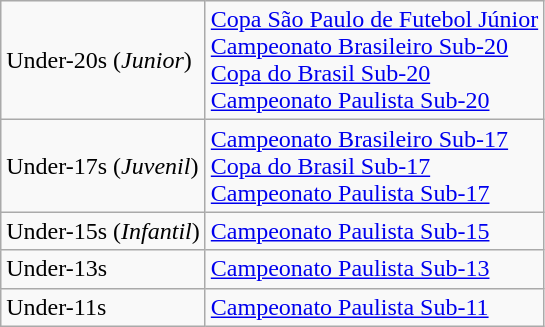<table class="wikitable sortable">
<tr>
<td>Under-20s (<em>Junior</em>)</td>
<td><a href='#'>Copa São Paulo de Futebol Júnior</a><br><a href='#'>Campeonato Brasileiro Sub-20</a><br><a href='#'>Copa do Brasil Sub-20</a><br><a href='#'>Campeonato Paulista Sub-20</a></td>
</tr>
<tr>
<td>Under-17s (<em>Juvenil</em>)</td>
<td><a href='#'>Campeonato Brasileiro Sub-17</a><br><a href='#'>Copa do Brasil Sub-17</a><br><a href='#'>Campeonato Paulista Sub-17</a></td>
</tr>
<tr>
<td>Under-15s (<em>Infantil</em>)</td>
<td><a href='#'>Campeonato Paulista Sub-15</a></td>
</tr>
<tr>
<td>Under-13s</td>
<td><a href='#'>Campeonato Paulista Sub-13</a></td>
</tr>
<tr>
<td>Under-11s</td>
<td><a href='#'>Campeonato Paulista Sub-11</a></td>
</tr>
</table>
